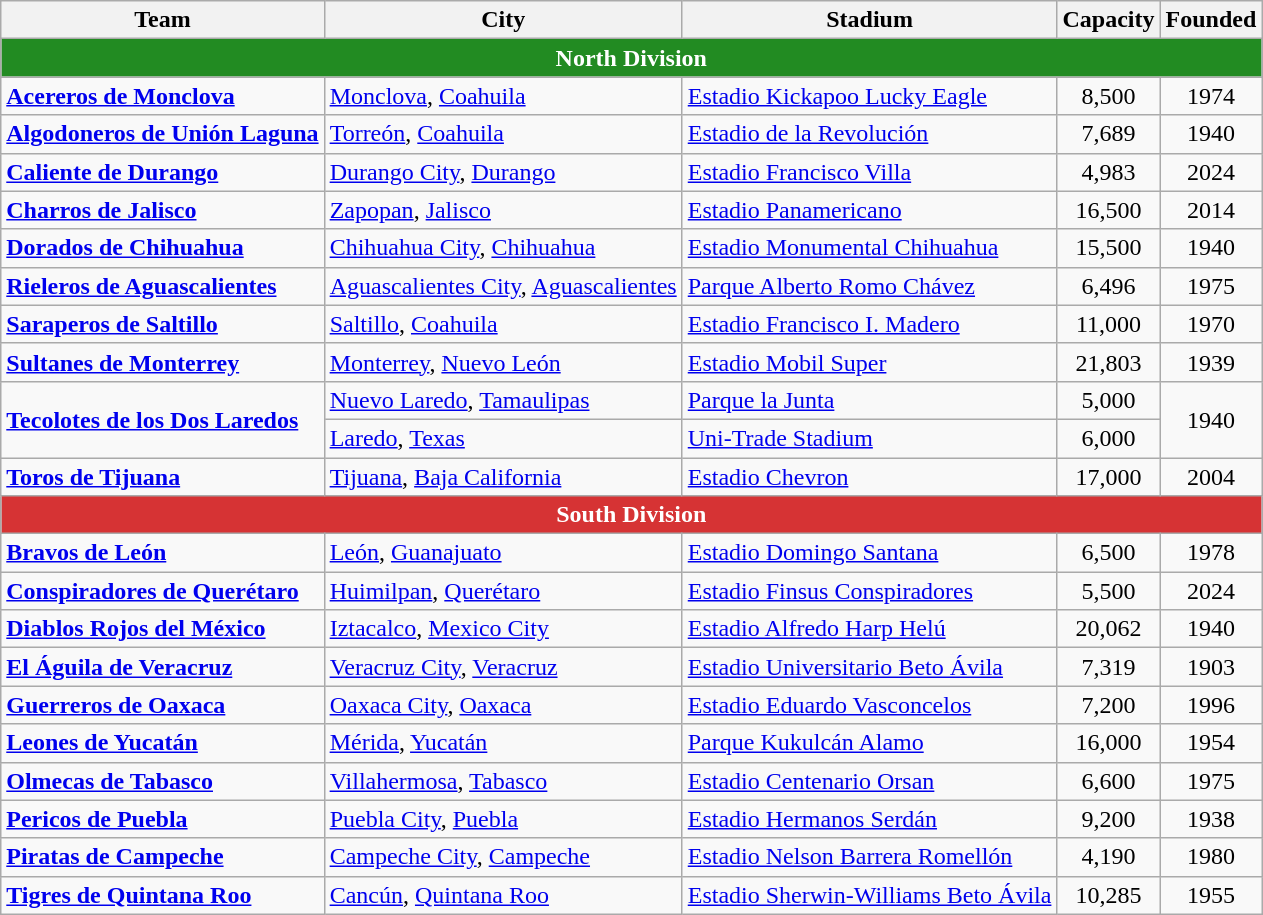<table class="wikitable sortable">
<tr>
<th>Team</th>
<th>City</th>
<th>Stadium</th>
<th>Capacity</th>
<th>Founded</th>
</tr>
<tr>
<th colspan="9" style="background:ForestGreen; color:white;">North Division</th>
</tr>
<tr>
<td><strong><a href='#'>Acereros de Monclova</a></strong></td>
<td><a href='#'>Monclova</a>, <a href='#'>Coahuila</a></td>
<td><a href='#'>Estadio Kickapoo Lucky Eagle</a></td>
<td style="text-align:center;">8,500</td>
<td align="center">1974</td>
</tr>
<tr>
<td><strong><a href='#'>Algodoneros de Unión Laguna</a></strong></td>
<td><a href='#'>Torreón</a>, <a href='#'>Coahuila</a></td>
<td><a href='#'>Estadio de la Revolución</a></td>
<td style="text-align:center;">7,689</td>
<td align="center">1940</td>
</tr>
<tr>
<td><strong><a href='#'>Caliente de Durango</a></strong></td>
<td><a href='#'>Durango City</a>, <a href='#'>Durango</a></td>
<td><a href='#'>Estadio Francisco Villa</a></td>
<td style="text-align:center;">4,983</td>
<td align="center">2024</td>
</tr>
<tr>
<td><strong><a href='#'>Charros de Jalisco</a></strong></td>
<td><a href='#'>Zapopan</a>, <a href='#'>Jalisco</a></td>
<td><a href='#'>Estadio Panamericano</a></td>
<td style="text-align:center;">16,500</td>
<td align="center">2014</td>
</tr>
<tr>
<td><strong><a href='#'>Dorados de Chihuahua</a></strong></td>
<td><a href='#'>Chihuahua City</a>, <a href='#'>Chihuahua</a></td>
<td><a href='#'>Estadio Monumental Chihuahua</a></td>
<td style="text-align:center;">15,500</td>
<td align="center">1940</td>
</tr>
<tr>
<td><strong><a href='#'>Rieleros de Aguascalientes</a></strong></td>
<td><a href='#'>Aguascalientes City</a>, <a href='#'>Aguascalientes</a></td>
<td><a href='#'>Parque Alberto Romo Chávez</a></td>
<td style="text-align:center;">6,496</td>
<td align="center">1975</td>
</tr>
<tr>
<td><strong><a href='#'>Saraperos de Saltillo</a></strong></td>
<td><a href='#'>Saltillo</a>, <a href='#'>Coahuila</a></td>
<td><a href='#'>Estadio Francisco I. Madero</a></td>
<td style="text-align:center;">11,000</td>
<td align="center">1970</td>
</tr>
<tr>
<td><strong><a href='#'>Sultanes de Monterrey</a></strong></td>
<td><a href='#'>Monterrey</a>, <a href='#'>Nuevo León</a></td>
<td><a href='#'>Estadio Mobil Super</a></td>
<td style="text-align:center;">21,803</td>
<td align="center">1939</td>
</tr>
<tr>
<td rowspan=2><strong><a href='#'>Tecolotes de los Dos Laredos</a></strong></td>
<td><a href='#'>Nuevo Laredo</a>, <a href='#'>Tamaulipas</a></td>
<td><a href='#'>Parque la Junta</a></td>
<td style="text-align:center;">5,000</td>
<td rowspan=2 align="center">1940</td>
</tr>
<tr>
<td><a href='#'>Laredo</a>, <a href='#'>Texas</a></td>
<td><a href='#'>Uni-Trade Stadium</a></td>
<td style="text-align:center;">6,000</td>
</tr>
<tr>
<td><strong><a href='#'>Toros de Tijuana</a></strong></td>
<td><a href='#'>Tijuana</a>, <a href='#'>Baja California</a></td>
<td><a href='#'>Estadio Chevron</a></td>
<td style="text-align:center;">17,000</td>
<td align="center">2004</td>
</tr>
<tr>
<th colspan="9" style="background:#d63334; color:white;">South Division</th>
</tr>
<tr>
<td><strong><a href='#'>Bravos de León</a></strong></td>
<td><a href='#'>León</a>, <a href='#'>Guanajuato</a></td>
<td><a href='#'>Estadio Domingo Santana</a></td>
<td style="text-align:center;">6,500</td>
<td align="center">1978</td>
</tr>
<tr>
<td><strong><a href='#'>Conspiradores de Querétaro</a></strong></td>
<td><a href='#'>Huimilpan</a>, <a href='#'>Querétaro</a></td>
<td><a href='#'>Estadio Finsus Conspiradores</a></td>
<td align=center>5,500</td>
<td align=center>2024</td>
</tr>
<tr>
<td><strong><a href='#'>Diablos Rojos del México</a></strong></td>
<td><a href='#'>Iztacalco</a>, <a href='#'>Mexico City</a></td>
<td><a href='#'>Estadio Alfredo Harp Helú</a></td>
<td style="text-align:center;">20,062</td>
<td align="center">1940</td>
</tr>
<tr>
<td><strong><a href='#'>El Águila de Veracruz</a></strong></td>
<td><a href='#'>Veracruz City</a>, <a href='#'>Veracruz</a></td>
<td><a href='#'>Estadio Universitario Beto Ávila</a></td>
<td style="text-align:center;">7,319</td>
<td align="center">1903</td>
</tr>
<tr>
<td><strong><a href='#'>Guerreros de Oaxaca</a></strong></td>
<td><a href='#'>Oaxaca City</a>, <a href='#'>Oaxaca</a></td>
<td><a href='#'>Estadio Eduardo Vasconcelos</a></td>
<td style="text-align:center;">7,200</td>
<td align="center">1996</td>
</tr>
<tr>
<td><strong><a href='#'>Leones de Yucatán</a></strong></td>
<td><a href='#'>Mérida</a>, <a href='#'>Yucatán</a></td>
<td><a href='#'>Parque Kukulcán Alamo</a></td>
<td style="text-align:center;">16,000</td>
<td align="center">1954</td>
</tr>
<tr>
<td><strong><a href='#'>Olmecas de Tabasco</a></strong></td>
<td><a href='#'>Villahermosa</a>, <a href='#'>Tabasco</a></td>
<td><a href='#'>Estadio Centenario Orsan</a></td>
<td style="text-align:center;">6,600</td>
<td align="center">1975</td>
</tr>
<tr>
<td><strong><a href='#'>Pericos de Puebla</a></strong></td>
<td><a href='#'>Puebla City</a>, <a href='#'>Puebla</a></td>
<td><a href='#'>Estadio Hermanos Serdán</a></td>
<td style="text-align:center;">9,200</td>
<td align="center">1938</td>
</tr>
<tr>
<td><strong><a href='#'>Piratas de Campeche</a></strong></td>
<td><a href='#'>Campeche City</a>, <a href='#'>Campeche</a></td>
<td><a href='#'>Estadio Nelson Barrera Romellón</a></td>
<td style="text-align:center;">4,190</td>
<td align="center">1980</td>
</tr>
<tr>
<td><strong><a href='#'>Tigres de Quintana Roo</a></strong></td>
<td><a href='#'>Cancún</a>, <a href='#'>Quintana Roo</a></td>
<td><a href='#'>Estadio Sherwin-Williams Beto Ávila</a></td>
<td style="text-align:center;">10,285</td>
<td align="center">1955</td>
</tr>
</table>
